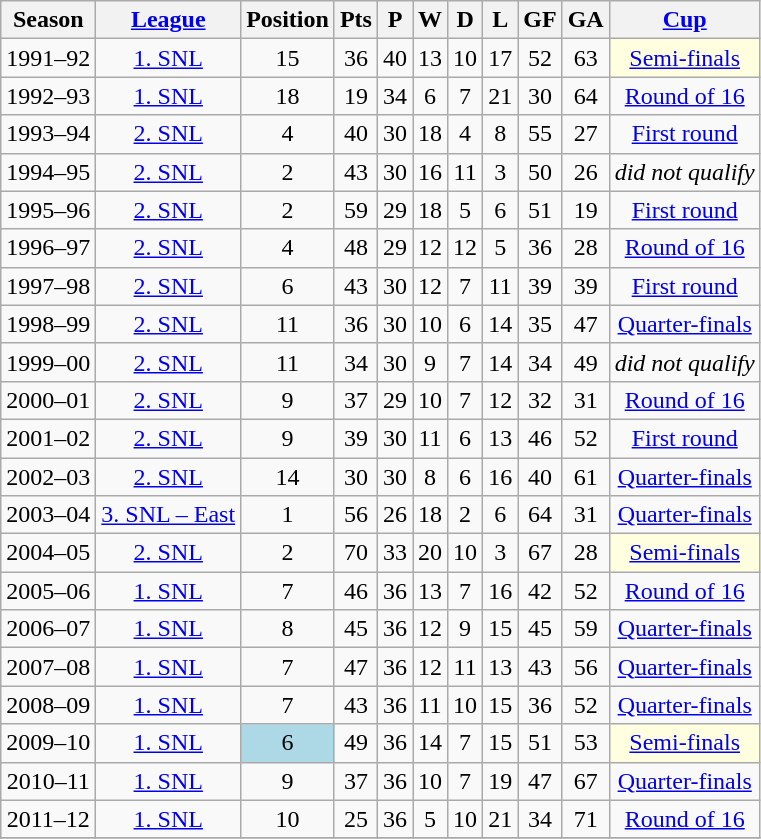<table class="wikitable sortable" style="text-align: center;">
<tr>
<th>Season</th>
<th><a href='#'>League</a></th>
<th>Position</th>
<th>Pts</th>
<th>P</th>
<th>W</th>
<th>D</th>
<th>L</th>
<th>GF</th>
<th>GA</th>
<th><a href='#'>Cup</a></th>
</tr>
<tr>
<td>1991–92</td>
<td><a href='#'>1. SNL</a></td>
<td>15</td>
<td>36</td>
<td>40</td>
<td>13</td>
<td>10</td>
<td>17</td>
<td>52</td>
<td>63</td>
<td bgcolor=lightyellow><a href='#'>Semi-finals</a></td>
</tr>
<tr>
<td>1992–93</td>
<td><a href='#'>1. SNL</a></td>
<td>18</td>
<td>19</td>
<td>34</td>
<td>6</td>
<td>7</td>
<td>21</td>
<td>30</td>
<td>64</td>
<td><a href='#'>Round of 16</a></td>
</tr>
<tr>
<td>1993–94</td>
<td><a href='#'>2. SNL</a></td>
<td>4</td>
<td>40</td>
<td>30</td>
<td>18</td>
<td>4</td>
<td>8</td>
<td>55</td>
<td>27</td>
<td><a href='#'>First round</a></td>
</tr>
<tr>
<td>1994–95</td>
<td><a href='#'>2. SNL</a></td>
<td>2</td>
<td>43</td>
<td>30</td>
<td>16</td>
<td>11</td>
<td>3</td>
<td>50</td>
<td>26</td>
<td><em>did not qualify</em></td>
</tr>
<tr>
<td>1995–96</td>
<td><a href='#'>2. SNL</a></td>
<td>2</td>
<td>59</td>
<td>29</td>
<td>18</td>
<td>5</td>
<td>6</td>
<td>51</td>
<td>19</td>
<td><a href='#'>First round</a></td>
</tr>
<tr>
<td>1996–97</td>
<td><a href='#'>2. SNL</a></td>
<td>4</td>
<td>48</td>
<td>29</td>
<td>12</td>
<td>12</td>
<td>5</td>
<td>36</td>
<td>28</td>
<td><a href='#'>Round of 16</a></td>
</tr>
<tr>
<td>1997–98</td>
<td><a href='#'>2. SNL</a></td>
<td>6</td>
<td>43</td>
<td>30</td>
<td>12</td>
<td>7</td>
<td>11</td>
<td>39</td>
<td>39</td>
<td><a href='#'>First round</a></td>
</tr>
<tr>
<td>1998–99</td>
<td><a href='#'>2. SNL</a></td>
<td>11</td>
<td>36</td>
<td>30</td>
<td>10</td>
<td>6</td>
<td>14</td>
<td>35</td>
<td>47</td>
<td><a href='#'>Quarter-finals</a></td>
</tr>
<tr>
<td>1999–00</td>
<td><a href='#'>2. SNL</a></td>
<td>11</td>
<td>34</td>
<td>30</td>
<td>9</td>
<td>7</td>
<td>14</td>
<td>34</td>
<td>49</td>
<td><em>did not qualify</em></td>
</tr>
<tr>
<td>2000–01</td>
<td><a href='#'>2. SNL</a></td>
<td>9</td>
<td>37</td>
<td>29</td>
<td>10</td>
<td>7</td>
<td>12</td>
<td>32</td>
<td>31</td>
<td><a href='#'>Round of 16</a></td>
</tr>
<tr>
<td>2001–02</td>
<td><a href='#'>2. SNL</a></td>
<td>9</td>
<td>39</td>
<td>30</td>
<td>11</td>
<td>6</td>
<td>13</td>
<td>46</td>
<td>52</td>
<td><a href='#'>First round</a></td>
</tr>
<tr>
<td>2002–03</td>
<td><a href='#'>2. SNL</a></td>
<td>14</td>
<td>30</td>
<td>30</td>
<td>8</td>
<td>6</td>
<td>16</td>
<td>40</td>
<td>61</td>
<td><a href='#'>Quarter-finals</a></td>
</tr>
<tr>
<td>2003–04</td>
<td><a href='#'>3. SNL – East</a></td>
<td>1</td>
<td>56</td>
<td>26</td>
<td>18</td>
<td>2</td>
<td>6</td>
<td>64</td>
<td>31</td>
<td><a href='#'>Quarter-finals</a></td>
</tr>
<tr>
<td>2004–05</td>
<td><a href='#'>2. SNL</a></td>
<td>2</td>
<td>70</td>
<td>33</td>
<td>20</td>
<td>10</td>
<td>3</td>
<td>67</td>
<td>28</td>
<td bgcolor=lightyellow><a href='#'>Semi-finals</a></td>
</tr>
<tr>
<td>2005–06</td>
<td><a href='#'>1. SNL</a></td>
<td>7</td>
<td>46</td>
<td>36</td>
<td>13</td>
<td>7</td>
<td>16</td>
<td>42</td>
<td>52</td>
<td><a href='#'>Round of 16</a></td>
</tr>
<tr>
<td>2006–07</td>
<td><a href='#'>1. SNL</a></td>
<td>8</td>
<td>45</td>
<td>36</td>
<td>12</td>
<td>9</td>
<td>15</td>
<td>45</td>
<td>59</td>
<td><a href='#'>Quarter-finals</a></td>
</tr>
<tr>
<td>2007–08</td>
<td><a href='#'>1. SNL</a></td>
<td>7</td>
<td>47</td>
<td>36</td>
<td>12</td>
<td>11</td>
<td>13</td>
<td>43</td>
<td>56</td>
<td><a href='#'>Quarter-finals</a></td>
</tr>
<tr>
<td>2008–09</td>
<td><a href='#'>1. SNL</a></td>
<td>7</td>
<td>43</td>
<td>36</td>
<td>11</td>
<td>10</td>
<td>15</td>
<td>36</td>
<td>52</td>
<td><a href='#'>Quarter-finals</a></td>
</tr>
<tr>
<td>2009–10</td>
<td><a href='#'>1. SNL</a></td>
<td bgcolor=lightblue>6</td>
<td>49</td>
<td>36</td>
<td>14</td>
<td>7</td>
<td>15</td>
<td>51</td>
<td>53</td>
<td bgcolor=lightyellow><a href='#'>Semi-finals</a></td>
</tr>
<tr>
<td>2010–11</td>
<td><a href='#'>1. SNL</a></td>
<td>9</td>
<td>37</td>
<td>36</td>
<td>10</td>
<td>7</td>
<td>19</td>
<td>47</td>
<td>67</td>
<td><a href='#'>Quarter-finals</a></td>
</tr>
<tr>
<td>2011–12</td>
<td><a href='#'>1. SNL</a></td>
<td>10</td>
<td>25</td>
<td>36</td>
<td>5</td>
<td>10</td>
<td>21</td>
<td>34</td>
<td>71</td>
<td><a href='#'>Round of 16</a></td>
</tr>
<tr>
</tr>
</table>
